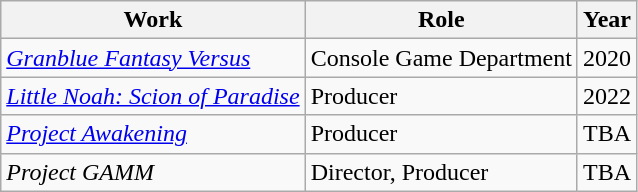<table class="wikitable">
<tr>
<th>Work</th>
<th>Role</th>
<th>Year</th>
</tr>
<tr>
<td><em><a href='#'>Granblue Fantasy Versus</a></em></td>
<td>Console Game Department</td>
<td>2020</td>
</tr>
<tr>
<td><em><a href='#'>Little Noah: Scion of Paradise</a></em></td>
<td>Producer</td>
<td>2022</td>
</tr>
<tr>
<td><em><a href='#'>Project Awakening</a></em></td>
<td>Producer</td>
<td>TBA</td>
</tr>
<tr>
<td><em>Project GAMM</em></td>
<td>Director, Producer</td>
<td>TBA</td>
</tr>
</table>
